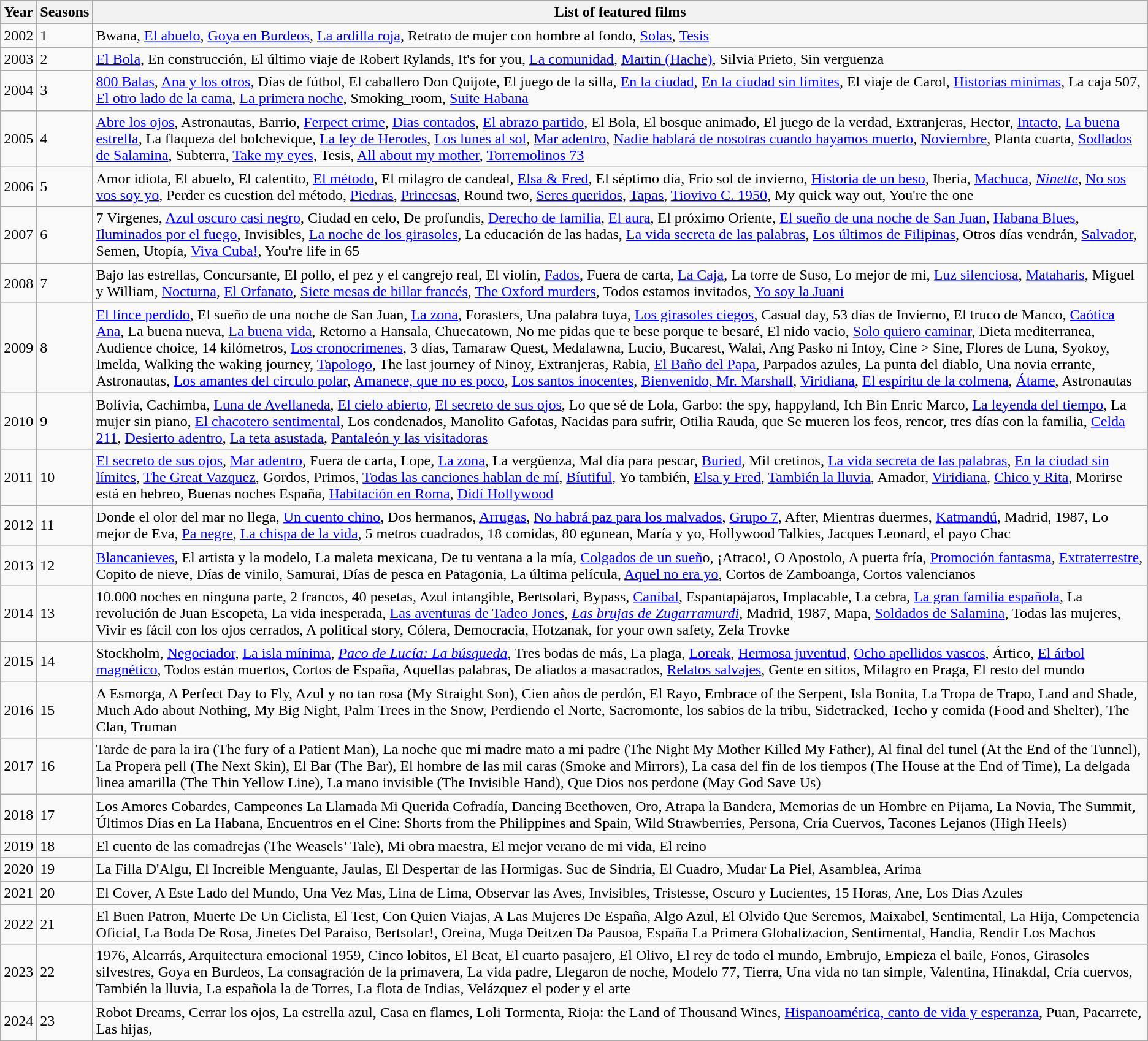<table class="wikitable">
<tr>
<th>Year</th>
<th>Seasons</th>
<th>List of featured films</th>
</tr>
<tr>
<td>2002</td>
<td>1</td>
<td>Bwana, <a href='#'>El abuelo</a>, <a href='#'>Goya en Burdeos</a>, <a href='#'>La ardilla roja</a>, Retrato de mujer con hombre al fondo, <a href='#'>Solas</a>, <a href='#'>Tesis</a></td>
</tr>
<tr>
<td>2003</td>
<td>2</td>
<td><a href='#'>El Bola</a>, En construcción, El último viaje de Robert Rylands, It's for you, <a href='#'>La comunidad</a>, <a href='#'>Martin (Hache)</a>, Silvia Prieto, Sin verguenza</td>
</tr>
<tr>
<td>2004</td>
<td>3</td>
<td><a href='#'>800 Balas</a>, <a href='#'>Ana y los otros</a>, Días de fútbol, El caballero Don Quijote, El juego de la silla, <a href='#'>En la ciudad</a>, <a href='#'>En la ciudad sin limites</a>, El viaje de Carol, <a href='#'>Historias minimas</a>, La caja 507, <a href='#'>El otro lado de la cama</a>, <a href='#'>La primera noche</a>, Smoking_room, <a href='#'>Suite Habana</a></td>
</tr>
<tr>
<td>2005</td>
<td>4</td>
<td><a href='#'>Abre los ojos</a>, Astronautas, Barrio, <a href='#'>Ferpect crime</a>, <a href='#'>Dias contados</a>, <a href='#'>El abrazo partido</a>, El Bola, El bosque animado, El juego de la verdad, Extranjeras, Hector, <a href='#'>Intacto</a>, <a href='#'>La buena estrella</a>, La flaqueza del bolchevique, <a href='#'>La ley de Herodes</a>, <a href='#'>Los lunes al sol</a>, <a href='#'>Mar adentro</a>, <a href='#'>Nadie hablará de nosotras cuando hayamos muerto</a>, <a href='#'>Noviembre</a>, Planta cuarta, <a href='#'>Sodlados de Salamina</a>, Subterra, <a href='#'>Take my eyes</a>, Tesis, <a href='#'>All about my mother</a>, <a href='#'>Torremolinos 73</a></td>
</tr>
<tr>
<td>2006</td>
<td>5</td>
<td>Amor idiota, El abuelo, El calentito, <a href='#'>El método</a>, El milagro de candeal, <a href='#'>Elsa & Fred</a>, El séptimo día, Frio sol de invierno, <a href='#'>Historia de un beso</a>, Iberia, <a href='#'>Machuca</a>, <em><a href='#'>Ninette</a></em>, <a href='#'>No sos vos soy yo</a>, Perder es cuestion del método, <a href='#'>Piedras</a>, <a href='#'>Princesas</a>, Round two, <a href='#'>Seres queridos</a>, <a href='#'>Tapas</a>, <a href='#'>Tiovivo C. 1950</a>, My quick way out, You're the one</td>
</tr>
<tr>
<td>2007</td>
<td>6</td>
<td>7 Virgenes, <a href='#'>Azul oscuro casi negro</a>, Ciudad en celo, De profundis, <a href='#'>Derecho de familia</a>, <a href='#'>El aura</a>, El próximo Oriente, <a href='#'>El sueño de una noche de San Juan</a>, <a href='#'>Habana Blues</a>, <a href='#'>Iluminados por el fuego</a>, Invisibles, <a href='#'>La noche de los girasoles</a>, La educación de las hadas, <a href='#'>La vida secreta de las palabras</a>, <a href='#'>Los últimos de Filipinas</a>, Otros días vendrán, <a href='#'>Salvador</a>, Semen, Utopía, <a href='#'>Viva Cuba!</a>, You're life in 65</td>
</tr>
<tr>
<td>2008</td>
<td>7</td>
<td>Bajo las estrellas, Concursante, El pollo, el pez y el cangrejo real, El violín, <a href='#'>Fados</a>, Fuera de carta, <a href='#'>La Caja</a>, La torre de Suso, Lo mejor de mi, <a href='#'>Luz silenciosa</a>, <a href='#'>Mataharis</a>, Miguel y William, <a href='#'>Nocturna</a>, <a href='#'>El Orfanato</a>, <a href='#'>Siete mesas de billar francés</a>, <a href='#'>The Oxford murders</a>, Todos estamos invitados, <a href='#'>Yo soy la Juani</a></td>
</tr>
<tr>
<td>2009</td>
<td>8</td>
<td><a href='#'>El lince perdido</a>, El sueño de una noche de San Juan, <a href='#'>La zona</a>, Forasters, Una palabra tuya, <a href='#'>Los girasoles ciegos</a>, Casual day, 53 días de Invierno, El truco de Manco, <a href='#'>Caótica Ana</a>, La buena nueva, <a href='#'>La buena vida</a>, Retorno a Hansala, Chuecatown, No me pidas que te bese porque te besaré, El nido vacio, <a href='#'>Solo quiero caminar</a>, Dieta mediterranea, Audience choice, 14 kilómetros, <a href='#'>Los cronocrimenes</a>, 3 días, Tamaraw Quest, Medalawna, Lucio, Bucarest, Walai, Ang Pasko ni Intoy, Cine > Sine, Flores de Luna, Syokoy, Imelda, Walking the waking journey, <a href='#'>Tapologo</a>, The last journey of Ninoy, Extranjeras, Rabia, <a href='#'>El Baño del Papa</a>, Parpados azules, La punta del diablo, Una novia errante, Astronautas, <a href='#'>Los amantes del circulo polar</a>, <a href='#'>Amanece, que no es poco</a>, <a href='#'>Los santos inocentes</a>, <a href='#'>Bienvenido, Mr. Marshall</a>, <a href='#'>Viridiana</a>, <a href='#'>El espíritu de la colmena</a>, <a href='#'>Átame</a>, Astronautas</td>
</tr>
<tr>
<td>2010</td>
<td>9</td>
<td>Bolívia, Cachimba, <a href='#'>Luna de Avellaneda</a>, <a href='#'>El cielo abierto</a>, <a href='#'>El secreto de sus ojos</a>, Lo que sé de Lola, Garbo: the spy, happyland, Ich Bin Enric Marco, <a href='#'>La leyenda del tiempo</a>, La mujer sin piano, <a href='#'>El chacotero sentimental</a>, Los condenados, Manolito Gafotas, Nacidas para sufrir, Otilia Rauda, que Se mueren los feos, rencor, tres días con la familia, <a href='#'>Celda 211</a>, <a href='#'>Desierto adentro</a>, <a href='#'>La teta asustada</a>, <a href='#'>Pantaleón y las visitadoras</a></td>
</tr>
<tr>
<td>2011</td>
<td>10</td>
<td><a href='#'>El secreto de sus ojos</a>, <a href='#'>Mar adentro</a>, Fuera de carta, Lope, <a href='#'>La zona</a>, La vergüenza, Mal día para pescar, <a href='#'>Buried</a>, Mil cretinos, <a href='#'>La vida secreta de las palabras</a>, <a href='#'>En la ciudad sin límites</a>, <a href='#'>The Great Vazquez</a>, Gordos, Primos, <a href='#'>Todas las canciones hablan de mí</a>, <a href='#'>Bíutiful</a>, Yo también, <a href='#'>Elsa y Fred</a>, <a href='#'>También la lluvia</a>, Amador, <a href='#'>Viridiana</a>, <a href='#'>Chico y Rita</a>, Morirse está en hebreo, Buenas noches España, <a href='#'>Habitación en Roma</a>, <a href='#'>Didí Hollywood</a></td>
</tr>
<tr>
<td>2012</td>
<td>11</td>
<td>Donde el olor del mar no llega, <a href='#'>Un cuento chino</a>, Dos hermanos, <a href='#'>Arrugas</a>, <a href='#'>No habrá paz para los malvados</a>, <a href='#'>Grupo 7</a>, After, Mientras duermes, <a href='#'>Katmandú</a>, Madrid, 1987, Lo mejor de Eva, <a href='#'>Pa negre</a>, <a href='#'>La chispa de la vida</a>, 5 metros cuadrados, 18 comidas, 80 egunean, María y yo, Hollywood Talkies, Jacques Leonard, el payo Chac</td>
</tr>
<tr>
<td>2013</td>
<td>12</td>
<td><a href='#'>Blancanieves</a>, El artista y la modelo, La maleta mexicana, De tu ventana a la mía, <a href='#'>Colgados de un sueñ</a>o, ¡Atraco!, O Apostolo, A puerta fría, <a href='#'>Promoción fantasma</a>, <a href='#'>Extraterrestre</a>, Copito de nieve, Días de vinilo, Samurai, Días de pesca en Patagonia, La última película, <a href='#'>Aquel no era yo</a>, Cortos de Zamboanga, Cortos valencianos</td>
</tr>
<tr>
<td>2014</td>
<td>13</td>
<td>10.000 noches en ninguna parte, 2 francos, 40 pesetas, Azul intangible, Bertsolari, Bypass, <a href='#'>Caníbal</a>, Espantapájaros, Implacable, La cebra, <a href='#'>La gran familia española</a>, La revolución de Juan Escopeta, La vida inesperada, <a href='#'>Las aventuras de Tadeo Jones</a>, <em><a href='#'>Las brujas de Zugarramurdi</a></em>, Madrid, 1987, Mapa, <a href='#'>Soldados de Salamina</a>, Todas las mujeres, Vivir es fácil con los ojos cerrados, A political story, Cólera, Democracia, Hotzanak, for your own safety, Zela Trovke</td>
</tr>
<tr>
<td>2015</td>
<td>14</td>
<td>Stockholm, <a href='#'>Negociador</a>, <a href='#'>La isla mínima</a>, <em><a href='#'>Paco de Lucía: La búsqueda</a></em>, Tres bodas de más, La plaga, <a href='#'>Loreak</a>, <a href='#'>Hermosa juventud</a>, <a href='#'>Ocho apellidos vascos</a>, Ártico, <a href='#'>El árbol magnético</a>, Todos están muertos, Cortos de España, Aquellas palabras, De aliados a masacrados, <a href='#'>Relatos salvajes</a>, Gente en sitios, Milagro en Praga, El resto del mundo</td>
</tr>
<tr>
<td>2016</td>
<td>15</td>
<td>A Esmorga, A Perfect Day to Fly, Azul y no tan rosa (My Straight Son), Cien años de perdón, El Rayo, Embrace of the Serpent, Isla Bonita, La Tropa de Trapo, Land and Shade, Much Ado about Nothing, My Big Night, Palm Trees in the Snow, Perdiendo el Norte, Sacromonte, los sabios de la tribu, Sidetracked, Techo y comida (Food and Shelter), The Clan, Truman</td>
</tr>
<tr>
<td>2017</td>
<td>16</td>
<td>Tarde de para la ira (The fury of a Patient Man), La noche que mi madre mato a mi padre (The Night My Mother Killed My Father), Al final del tunel (At the End of the Tunnel), La Propera pell (The Next Skin), El Bar (The Bar), El hombre de las mil caras (Smoke and Mirrors), La casa del fin de los tiempos (The House at the End of Time), La delgada linea amarilla (The Thin Yellow Line), La mano invisible (The Invisible Hand), Que Dios nos perdone (May God Save Us)</td>
</tr>
<tr>
<td>2018</td>
<td>17</td>
<td>Los Amores Cobardes, Campeones La Llamada Mi Querida Cofradía, Dancing Beethoven, Oro, Atrapa la Bandera, Memorias de un Hombre en Pijama, La Novia, The Summit, Últimos Días en La Habana,  Encuentros en el Cine: Shorts from the Philippines and Spain, Wild Strawberries, Persona, Cría Cuervos, Tacones Lejanos (High Heels)</td>
</tr>
<tr>
<td>2019</td>
<td>18</td>
<td>El cuento de las comadrejas (The Weasels’ Tale), Mi obra maestra, El mejor verano de mi vida, El reino</td>
</tr>
<tr>
<td>2020</td>
<td>19</td>
<td>La Filla D'Algu, El Increible Menguante, Jaulas, El Despertar de las Hormigas. Suc de Sindria, El Cuadro, Mudar La Piel, Asamblea, Arima</td>
</tr>
<tr>
<td>2021</td>
<td>20</td>
<td>El Cover, A Este Lado del Mundo, Una Vez Mas, Lina de Lima, Observar las Aves, Invisibles, Tristesse, Oscuro y Lucientes, 15 Horas, Ane, Los Dias Azules</td>
</tr>
<tr>
<td>2022</td>
<td>21</td>
<td>El Buen Patron, Muerte De Un Ciclista, El Test, Con Quien Viajas, A Las Mujeres De España, Algo Azul, El Olvido Que Seremos, Maixabel, Sentimental, La Hija, Competencia Oficial, La Boda De Rosa, Jinetes Del Paraiso, Bertsolar!, Oreina, Muga Deitzen Da Pausoa, España La Primera Globalizacion, Sentimental, Handia, Rendir Los Machos</td>
</tr>
<tr>
<td>2023</td>
<td>22</td>
<td>1976, Alcarrás, Arquitectura emocional 1959, Cinco lobitos, El Beat, El cuarto pasajero, El Olivo, El rey de todo el mundo, Embrujo, Empieza el baile, Fonos, Girasoles silvestres, Goya en Burdeos, La consagración de la primavera, La vida padre, Llegaron de noche, Modelo 77, Tierra, Una vida no tan simple, Valentina, Hinakdal, Cría cuervos, También la lluvia, La española la de Torres, La flota de Indias, Velázquez el poder y el arte</td>
</tr>
<tr>
<td>2024</td>
<td>23</td>
<td>Robot Dreams, Cerrar los ojos, La estrella azul, Casa en flames, Loli Tormenta, Rioja: the Land of Thousand Wines, <a href='#'>Hispanoamérica, canto de vida y esperanza</a>, Puan, Pacarrete, Las hijas,</td>
</tr>
</table>
